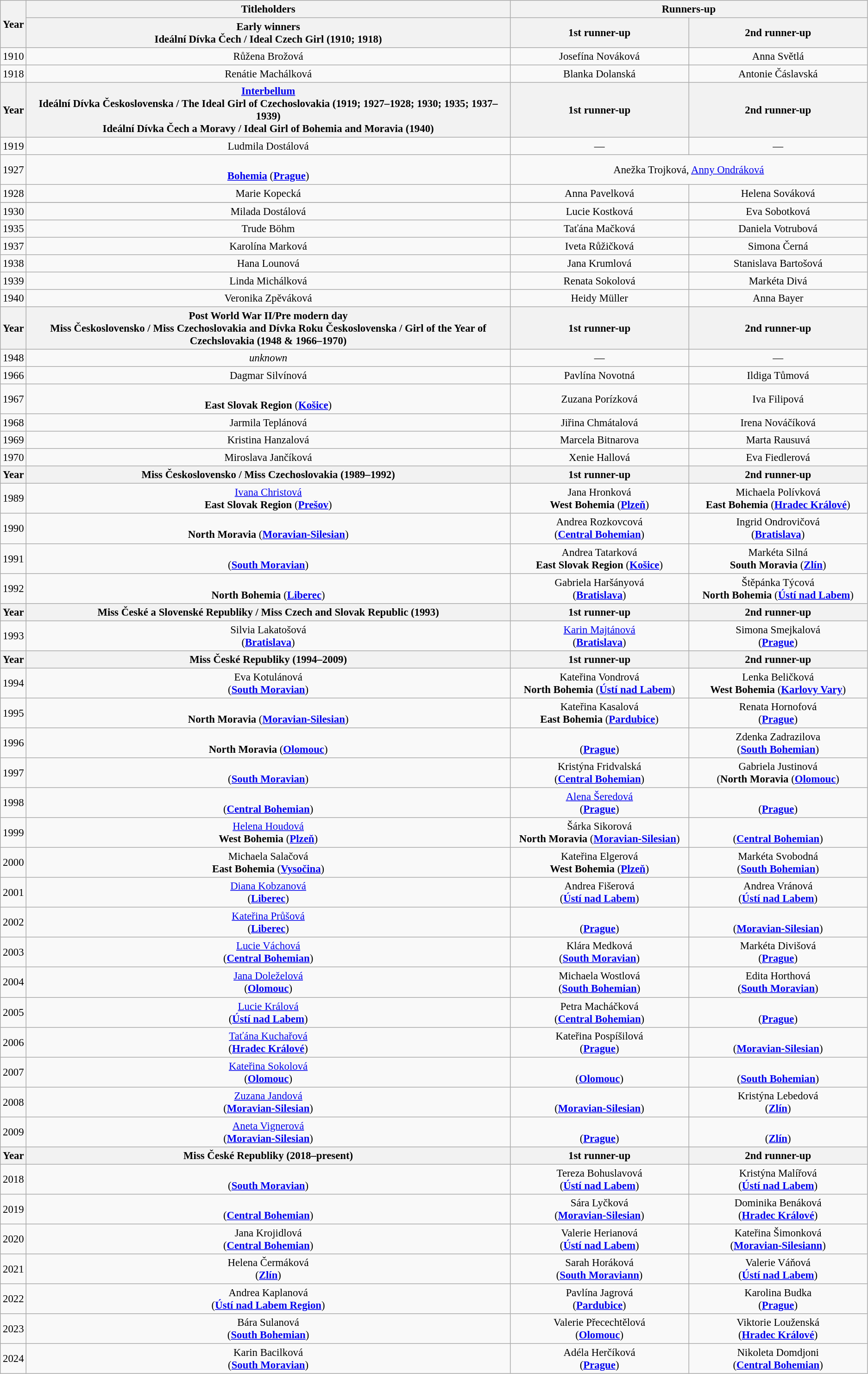<table class="wikitable sortable" style="font-size: 95%; text-align:center">
<tr>
<th rowspan="2">Year</th>
<th>Titleholders</th>
<th colspan="2">Runners-up</th>
</tr>
<tr>
<th>Early winners<br>Ideální Dívka Čech / Ideal Czech Girl (1910; 1918)</th>
<th width="250">1st runner-up</th>
<th width="250">2nd runner-up</th>
</tr>
<tr>
<td>1910</td>
<td>Růžena Brožová</td>
<td>Josefína Nováková</td>
<td>Anna Světlá</td>
</tr>
<tr>
<td>1918</td>
<td>Renátie Machálková</td>
<td>Blanka Dolanská</td>
<td>Antonie Čáslavská</td>
</tr>
<tr>
<th>Year</th>
<th><a href='#'>Interbellum</a><br>Ideální Dívka Československa / The Ideal Girl of Czechoslovakia (1919; 1927–1928; 1930; 1935; 1937–1939)<br>Ideální Dívka Čech a Moravy / Ideal Girl of Bohemia and Moravia (1940)</th>
<th width="250">1st runner-up</th>
<th>2nd runner-up</th>
</tr>
<tr>
<td>1919</td>
<td>Ludmila Dostálová</td>
<td>—</td>
<td>—</td>
</tr>
<tr>
<td>1927</td>
<td><br><strong><a href='#'>Bohemia</a></strong> (<strong><a href='#'>Prague</a></strong>)</td>
<td colspan=2 align=center>Anežka Trojková, <a href='#'>Anny Ondráková</a></td>
</tr>
<tr>
<td>1928</td>
<td>Marie Kopecká</td>
<td>Anna Pavelková</td>
<td>Helena Sováková</td>
</tr>
<tr>
</tr>
<tr>
<td>1930</td>
<td>Milada Dostálová</td>
<td>Lucie Kostková</td>
<td>Eva Sobotková</td>
</tr>
<tr>
<td>1935</td>
<td>Trude Böhm</td>
<td>Taťána Mačková</td>
<td>Daniela Votrubová</td>
</tr>
<tr>
<td>1937</td>
<td>Karolína Marková</td>
<td>Iveta Růžičková</td>
<td>Simona Černá</td>
</tr>
<tr>
<td>1938</td>
<td>Hana Lounová</td>
<td>Jana Krumlová</td>
<td>Stanislava Bartošová</td>
</tr>
<tr>
<td>1939</td>
<td>Linda Michálková</td>
<td>Renata Sokolová</td>
<td>Markéta Divá</td>
</tr>
<tr>
<td>1940</td>
<td>Veronika Zpěváková</td>
<td>Heidy Müller</td>
<td>Anna Bayer</td>
</tr>
<tr>
<th>Year</th>
<th>Post World War II/Pre modern day<br>Miss Československo / Miss Czechoslovakia and Dívka Roku Československa / Girl of the Year of Czechslovakia (1948 & 1966–1970)</th>
<th width="250">1st runner-up</th>
<th width="250">2nd runner-up</th>
</tr>
<tr>
<td>1948</td>
<td><em>unknown</em></td>
<td>—</td>
<td>—</td>
</tr>
<tr>
<td>1966</td>
<td>Dagmar Silvínová</td>
<td>Pavlína Novotná</td>
<td>Ildiga Tůmová</td>
</tr>
<tr>
<td>1967</td>
<td><br><strong>East Slovak Region</strong> (<strong><a href='#'>Košice</a></strong>)</td>
<td>Zuzana Porízková</td>
<td>Iva Filipová</td>
</tr>
<tr>
<td>1968</td>
<td>Jarmila Teplánová</td>
<td>Jiřina Chmátalová</td>
<td>Irena Nováčíková</td>
</tr>
<tr>
<td>1969</td>
<td>Kristina Hanzalová</td>
<td>Marcela Bitnarova</td>
<td>Marta Rausuvá</td>
</tr>
<tr>
<td>1970</td>
<td>Miroslava Jančíková</td>
<td>Xenie Hallová</td>
<td>Eva Fiedlerová</td>
</tr>
<tr>
<th>Year</th>
<th>Miss Československo / Miss Czechoslovakia (1989–1992)</th>
<th width="250">1st runner-up</th>
<th width="250">2nd runner-up</th>
</tr>
<tr>
<td>1989</td>
<td><a href='#'>Ivana Christová</a><br><strong>East Slovak Region</strong> (<strong><a href='#'>Prešov</a></strong>)</td>
<td>Jana Hronková<br><strong>West Bohemia</strong> (<strong><a href='#'>Plzeň</a></strong>)</td>
<td>Michaela Polívková<br><strong>East Bohemia</strong> (<strong><a href='#'>Hradec Králové</a></strong>)</td>
</tr>
<tr>
<td>1990</td>
<td><br><strong>North Moravia</strong> (<strong><a href='#'>Moravian-Silesian</a></strong>)</td>
<td>Andrea Rozkovcová<br>(<strong><a href='#'>Central Bohemian</a></strong>)</td>
<td>Ingrid Ondrovičová<br>(<strong><a href='#'>Bratislava</a></strong>)</td>
</tr>
<tr>
<td>1991</td>
<td><br>(<strong><a href='#'>South Moravian</a></strong>)</td>
<td>Andrea Tatarková<br><strong>East Slovak Region</strong> (<strong><a href='#'>Košice</a></strong>)</td>
<td>Markéta Silná<br><strong>South Moravia</strong> (<strong><a href='#'>Zlín</a></strong>)</td>
</tr>
<tr>
<td>1992</td>
<td><br><strong>North Bohemia</strong> (<strong><a href='#'>Liberec</a></strong>)</td>
<td>Gabriela Haršányová<br>(<strong><a href='#'>Bratislava</a></strong>)</td>
<td>Štěpánka Týcová<br><strong>North Bohemia</strong> (<strong><a href='#'>Ústí nad Labem</a></strong>)</td>
</tr>
<tr>
<th>Year</th>
<th>Miss České a Slovenské Republiky / Miss Czech and Slovak Republic (1993)</th>
<th width="250">1st runner-up</th>
<th width="250">2nd runner-up</th>
</tr>
<tr>
<td>1993</td>
<td>Silvia Lakatošová<br>(<strong><a href='#'>Bratislava</a></strong>)</td>
<td><a href='#'>Karin Majtánová</a><br>(<strong><a href='#'>Bratislava</a></strong>)</td>
<td>Simona Smejkalová<br>(<strong><a href='#'>Prague</a></strong>)</td>
</tr>
<tr>
<th>Year</th>
<th>Miss České Republiky (1994–2009)</th>
<th width="250">1st runner-up</th>
<th width="250">2nd runner-up</th>
</tr>
<tr>
<td>1994</td>
<td>Eva Kotulánová<br>(<strong><a href='#'>South Moravian</a></strong>)</td>
<td>Kateřina Vondrová<br><strong>North Bohemia</strong> (<strong><a href='#'>Ústí nad Labem</a></strong>)</td>
<td>Lenka Beličková<br><strong>West Bohemia</strong> (<strong><a href='#'>Karlovy Vary</a></strong>)</td>
</tr>
<tr>
<td>1995</td>
<td><br><strong>North Moravia</strong> (<strong><a href='#'>Moravian-Silesian</a></strong>)</td>
<td>Kateřina Kasalová<br><strong>East Bohemia</strong> (<strong><a href='#'>Pardubice</a></strong>)</td>
<td>Renata Hornofová<br>(<strong><a href='#'>Prague</a></strong>)</td>
</tr>
<tr>
<td>1996</td>
<td><br><strong>North Moravia</strong> (<strong><a href='#'>Olomouc</a></strong>)</td>
<td><br>(<strong><a href='#'>Prague</a></strong>)</td>
<td>Zdenka Zadrazilova<br>(<strong><a href='#'>South Bohemian</a></strong>)</td>
</tr>
<tr>
<td>1997</td>
<td><br>(<strong><a href='#'>South Moravian</a></strong>)</td>
<td>Kristýna Fridvalská<br>(<strong><a href='#'>Central Bohemian</a></strong>)</td>
<td>Gabriela Justinová<br>(<strong>North Moravia</strong> (<strong><a href='#'>Olomouc</a></strong>)</td>
</tr>
<tr>
<td>1998</td>
<td><br>(<strong><a href='#'>Central Bohemian</a></strong>)</td>
<td><a href='#'>Alena Šeredová</a><br>(<strong><a href='#'>Prague</a></strong>)</td>
<td><br>(<strong><a href='#'>Prague</a></strong>)</td>
</tr>
<tr>
<td>1999</td>
<td><a href='#'>Helena Houdová</a><br><strong>West Bohemia</strong> (<strong><a href='#'>Plzeň</a></strong>)</td>
<td>Šárka Sikorová<br><strong>North Moravia</strong> (<strong><a href='#'>Moravian-Silesian</a></strong>)</td>
<td><br>(<strong><a href='#'>Central Bohemian</a></strong>)</td>
</tr>
<tr>
<td>2000</td>
<td>Michaela Salačová<br><strong>East Bohemia</strong> (<strong><a href='#'>Vysočina</a></strong>)</td>
<td>Kateřina Elgerová<br><strong>West Bohemia</strong> (<strong><a href='#'>Plzeň</a></strong>)</td>
<td>Markéta Svobodná<br>(<strong><a href='#'>South Bohemian</a></strong>)</td>
</tr>
<tr>
<td>2001</td>
<td><a href='#'>Diana Kobzanová</a><br>(<strong><a href='#'>Liberec</a></strong>)</td>
<td>Andrea Fišerová<br>(<strong><a href='#'>Ústí nad Labem</a></strong>)</td>
<td>Andrea Vránová<br>(<strong><a href='#'>Ústí nad Labem</a></strong>)</td>
</tr>
<tr>
<td>2002</td>
<td><a href='#'>Kateřina Průšová</a><br>(<strong><a href='#'>Liberec</a></strong>)</td>
<td><br>(<strong><a href='#'>Prague</a></strong>)</td>
<td><br>(<strong><a href='#'>Moravian-Silesian</a></strong>)</td>
</tr>
<tr>
<td>2003</td>
<td><a href='#'>Lucie Váchová</a><br>(<strong><a href='#'>Central Bohemian</a></strong>)</td>
<td>Klára Medková<br>(<strong><a href='#'>South Moravian</a></strong>)</td>
<td>Markéta Divišová<br>(<strong><a href='#'>Prague</a></strong>)</td>
</tr>
<tr>
<td>2004</td>
<td><a href='#'>Jana Doleželová</a><br>(<strong><a href='#'>Olomouc</a></strong>)</td>
<td>Michaela Wostlová<br>(<strong><a href='#'>South Bohemian</a></strong>)</td>
<td>Edita Horthová<br>(<strong><a href='#'>South Moravian</a></strong>)</td>
</tr>
<tr>
<td>2005</td>
<td><a href='#'>Lucie Králová</a><br>(<strong><a href='#'>Ústí nad Labem</a></strong>)</td>
<td>Petra Macháčková<br>(<strong><a href='#'>Central Bohemian</a></strong>)</td>
<td><br>(<strong><a href='#'>Prague</a></strong>)</td>
</tr>
<tr>
<td>2006</td>
<td><a href='#'>Taťána Kuchařová</a><br>(<strong><a href='#'>Hradec Králové</a></strong>)</td>
<td>Kateřina Pospíšilová<br>(<strong><a href='#'>Prague</a></strong>)</td>
<td><br>(<strong><a href='#'>Moravian-Silesian</a></strong>)</td>
</tr>
<tr>
<td>2007</td>
<td><a href='#'>Kateřina Sokolová</a><br>(<strong><a href='#'>Olomouc</a></strong>)</td>
<td><br>(<strong><a href='#'>Olomouc</a></strong>)</td>
<td><br>(<strong><a href='#'>South Bohemian</a></strong>)</td>
</tr>
<tr>
<td>2008</td>
<td><a href='#'>Zuzana Jandová</a><br>(<strong><a href='#'>Moravian-Silesian</a></strong>)</td>
<td><br>(<strong><a href='#'>Moravian-Silesian</a></strong>)</td>
<td>Kristýna Lebedová<br>(<strong><a href='#'>Zlín</a></strong>)</td>
</tr>
<tr>
<td>2009</td>
<td><a href='#'>Aneta Vignerová</a><br>(<strong><a href='#'>Moravian-Silesian</a></strong>)</td>
<td><br>(<strong><a href='#'>Prague</a></strong>)</td>
<td><br>(<strong><a href='#'>Zlín</a></strong>)</td>
</tr>
<tr>
<th>Year</th>
<th>Miss České Republiky (2018–present)</th>
<th width="250">1st runner-up</th>
<th width="250">2nd runner-up</th>
</tr>
<tr>
<td>2018</td>
<td><br>(<strong><a href='#'>South Moravian</a></strong>)</td>
<td>Tereza Bohuslavová<br>(<strong><a href='#'>Ústí nad Labem</a></strong>)</td>
<td>Kristýna Malířová<br>(<strong><a href='#'>Ústí nad Labem</a></strong>)</td>
</tr>
<tr>
<td>2019</td>
<td><br>(<strong><a href='#'>Central Bohemian</a></strong>)</td>
<td>Sára Lyčková<br>(<strong><a href='#'>Moravian-Silesian</a></strong>)</td>
<td>Dominika Benáková<br>(<strong><a href='#'>Hradec Králové</a></strong>)</td>
</tr>
<tr>
<td>2020</td>
<td>Jana Krojidlová<br>(<strong><a href='#'>Central Bohemian</a></strong>)</td>
<td>Valerie Herianová<br>(<strong><a href='#'>Ústí nad Labem</a></strong>)</td>
<td>Kateřina Šimonková<br>(<strong><a href='#'>Moravian-Silesiann</a></strong>)</td>
</tr>
<tr>
<td>2021</td>
<td>Helena Čermáková<br>(<strong><a href='#'>Zlín</a></strong>)</td>
<td>Sarah Horáková<br>(<strong><a href='#'>South Moraviann</a></strong>)</td>
<td>Valerie Váňová<br>(<strong><a href='#'>Ústí nad Labem</a></strong>)</td>
</tr>
<tr>
<td>2022</td>
<td>Andrea Kaplanová<br>(<strong><a href='#'>Ústí nad Labem Region</a></strong>)</td>
<td>Pavlína Jagrová<br>(<strong><a href='#'>Pardubice</a></strong>)</td>
<td>Karolina Budka<br>(<strong><a href='#'>Prague</a></strong>)</td>
</tr>
<tr>
<td>2023</td>
<td>Bára Sulanová<br>(<strong><a href='#'>South Bohemian</a></strong>)</td>
<td>Valerie Přecechtělová<br>(<strong><a href='#'>Olomouc</a></strong>)</td>
<td>Viktorie Louženská<br>(<strong><a href='#'>Hradec Králové</a></strong>)</td>
</tr>
<tr>
<td>2024</td>
<td>Karin Bacilková<br>(<strong><a href='#'>South Moravian</a></strong>)</td>
<td>Adéla Herčíková<br>(<strong><a href='#'>Prague</a></strong>)</td>
<td>Nikoleta Domdjoni<br>(<strong><a href='#'>Central Bohemian</a></strong>)</td>
</tr>
</table>
